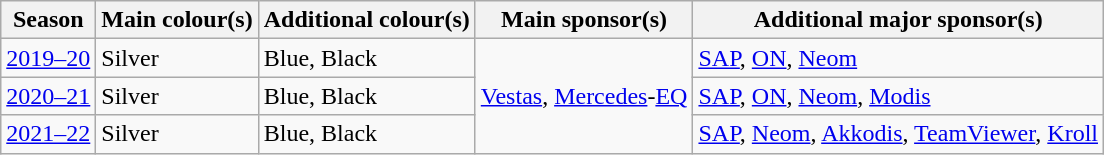<table class="wikitable">
<tr>
<th>Season</th>
<th>Main colour(s)</th>
<th>Additional colour(s)</th>
<th>Main sponsor(s)</th>
<th>Additional major sponsor(s)</th>
</tr>
<tr>
<td><a href='#'>2019–20</a></td>
<td>Silver</td>
<td>Blue, Black</td>
<td rowspan="3"><a href='#'>Vestas</a>, <a href='#'>Mercedes</a>-<a href='#'>EQ</a></td>
<td><a href='#'>SAP</a>, <a href='#'>ON</a>, <a href='#'>Neom</a></td>
</tr>
<tr>
<td><a href='#'>2020–21</a></td>
<td>Silver</td>
<td>Blue, Black</td>
<td><a href='#'>SAP</a>, <a href='#'>ON</a>, <a href='#'>Neom</a>, <a href='#'>Modis</a></td>
</tr>
<tr>
<td><a href='#'>2021–22</a></td>
<td>Silver</td>
<td>Blue, Black</td>
<td><a href='#'>SAP</a>, <a href='#'>Neom</a>, <a href='#'>Akkodis</a>, <a href='#'>TeamViewer</a>, <a href='#'>Kroll</a></td>
</tr>
</table>
